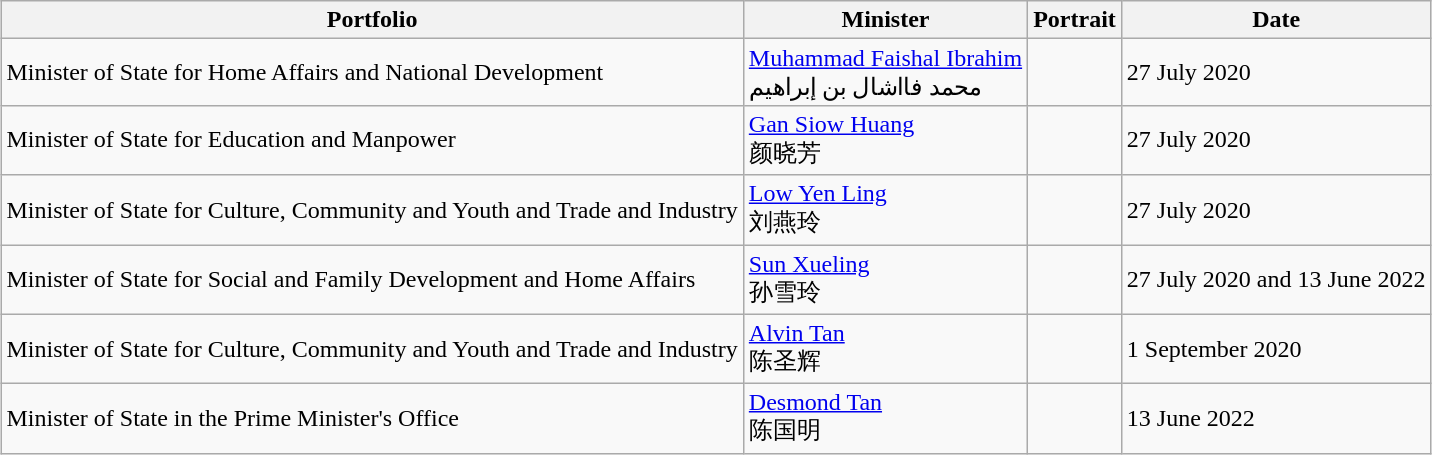<table class="wikitable" style="margin: 1em auto 1em auto">
<tr>
<th>Portfolio</th>
<th>Minister</th>
<th>Portrait</th>
<th>Date</th>
</tr>
<tr>
<td>Minister of State for Home Affairs and National Development</td>
<td><a href='#'>Muhammad Faishal Ibrahim</a> <br> محمد فااشال بن إبراهيم</td>
<td></td>
<td>27 July 2020</td>
</tr>
<tr>
<td>Minister of State for Education and Manpower</td>
<td><a href='#'>Gan Siow Huang</a> <br> 颜晓芳</td>
<td></td>
<td>27 July 2020</td>
</tr>
<tr>
<td>Minister of State for Culture, Community and Youth and Trade and Industry</td>
<td><a href='#'>Low Yen Ling</a> <br> 刘燕玲</td>
<td></td>
<td>27 July 2020</td>
</tr>
<tr>
<td>Minister of State for Social and Family Development and Home Affairs</td>
<td><a href='#'>Sun Xueling</a> <br> 孙雪玲</td>
<td></td>
<td>27 July 2020 and 13 June 2022</td>
</tr>
<tr>
<td>Minister of State for Culture, Community and Youth and Trade and Industry</td>
<td><a href='#'>Alvin Tan</a> <br> 陈圣辉</td>
<td></td>
<td>1 September 2020</td>
</tr>
<tr>
<td>Minister of State in the Prime Minister's Office</td>
<td><a href='#'>Desmond Tan</a> <br> 陈国明</td>
<td></td>
<td>13 June 2022</td>
</tr>
</table>
